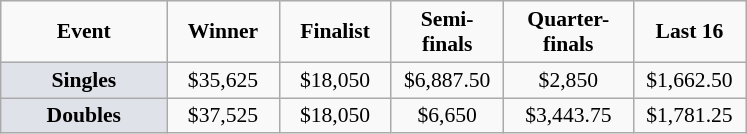<table class="wikitable" style="font-size:90%; text-align:center">
<tr>
<td width="104px"><strong>Event</strong></td>
<td width="68px"><strong>Winner</strong></td>
<td width="68px"><strong>Finalist</strong></td>
<td width="68px"><strong>Semi-finals</strong></td>
<td width="80px"><strong>Quarter-finals</strong></td>
<td width="68px"><strong>Last 16</strong></td>
</tr>
<tr>
<td bgcolor="#dfe2e9"><strong>Singles</strong></td>
<td>$35,625</td>
<td>$18,050</td>
<td>$6,887.50</td>
<td>$2,850</td>
<td>$1,662.50</td>
</tr>
<tr>
<td bgcolor="#dfe2e9"><strong>Doubles</strong></td>
<td>$37,525</td>
<td>$18,050</td>
<td>$6,650</td>
<td>$3,443.75</td>
<td>$1,781.25</td>
</tr>
</table>
